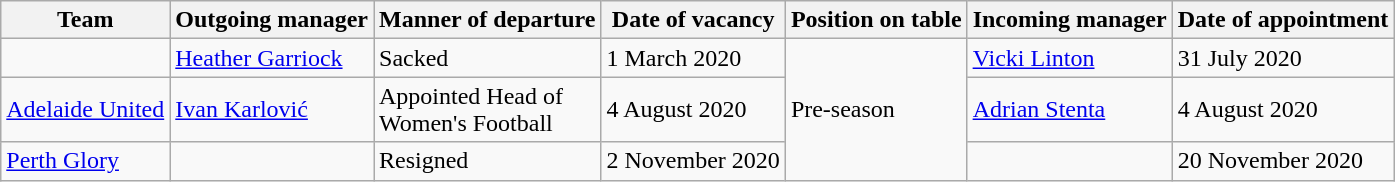<table class="wikitable sortable"">
<tr>
<th>Team</th>
<th>Outgoing manager</th>
<th>Manner of departure</th>
<th>Date of vacancy</th>
<th>Position on table</th>
<th>Incoming manager</th>
<th>Date of appointment</th>
</tr>
<tr>
<td></td>
<td> <a href='#'>Heather Garriock</a></td>
<td>Sacked</td>
<td>1 March 2020</td>
<td rowspan=3>Pre-season</td>
<td> <a href='#'>Vicki Linton</a></td>
<td>31 July 2020</td>
</tr>
<tr>
<td><a href='#'>Adelaide United</a></td>
<td> <a href='#'>Ivan Karlović</a></td>
<td>Appointed Head of<br>Women's Football</td>
<td>4 August 2020</td>
<td> <a href='#'>Adrian Stenta</a></td>
<td>4 August 2020</td>
</tr>
<tr>
<td><a href='#'>Perth Glory</a></td>
<td></td>
<td>Resigned</td>
<td>2 November 2020</td>
<td></td>
<td>20 November 2020</td>
</tr>
</table>
